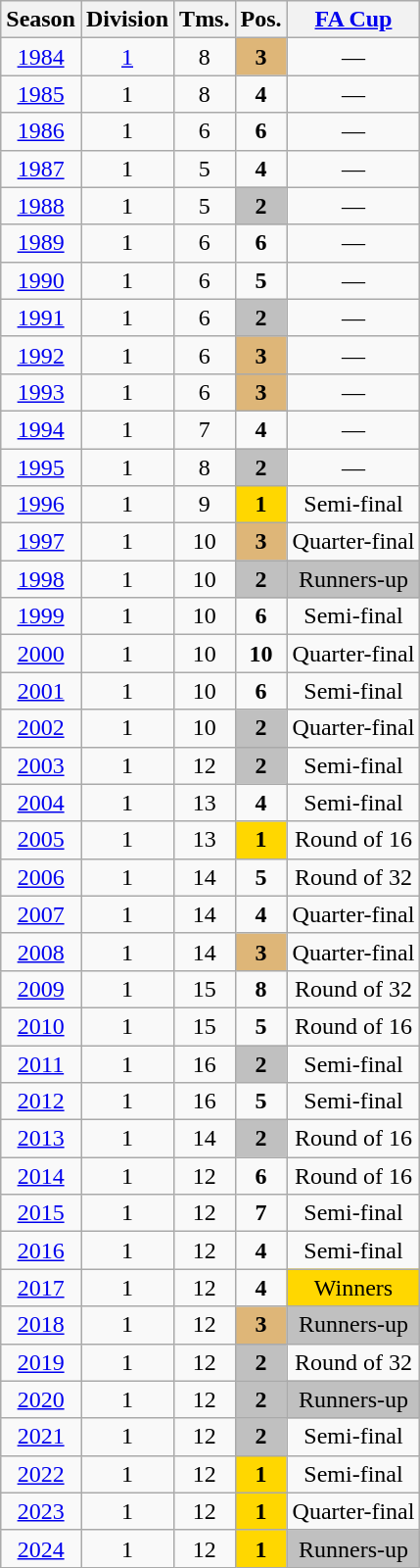<table class="wikitable">
<tr>
<th>Season</th>
<th>Division</th>
<th>Tms.</th>
<th>Pos.</th>
<th><a href='#'>FA Cup</a></th>
</tr>
<tr>
<td align="center"><a href='#'>1984</a></td>
<td align="center"><a href='#'>1</a></td>
<td align="center">8</td>
<td align=center bgcolor=#deb678><strong>3</strong></td>
<td align="center">—</td>
</tr>
<tr>
<td align="center"><a href='#'>1985</a></td>
<td align="center">1</td>
<td align="center">8</td>
<td align="center"><strong>4</strong></td>
<td align="center">—</td>
</tr>
<tr>
<td align="center"><a href='#'>1986</a></td>
<td align="center">1</td>
<td align="center">6</td>
<td align="center"><strong>6</strong></td>
<td align="center">—</td>
</tr>
<tr>
<td align="center"><a href='#'>1987</a></td>
<td align="center">1</td>
<td align="center">5</td>
<td align="center"><strong>4</strong></td>
<td align="center">—</td>
</tr>
<tr>
<td align="center"><a href='#'>1988</a></td>
<td align="center">1</td>
<td align="center">5</td>
<td align="center" bgcolor="silver"><strong>2</strong></td>
<td align="center">—</td>
</tr>
<tr>
<td align="center"><a href='#'>1989</a></td>
<td align="center">1</td>
<td align="center">6</td>
<td align="center"><strong>6</strong></td>
<td align="center">—</td>
</tr>
<tr>
<td align="center"><a href='#'>1990</a></td>
<td align="center">1</td>
<td align="center">6</td>
<td align="center"><strong>5</strong></td>
<td align="center">—</td>
</tr>
<tr>
<td align="center"><a href='#'>1991</a></td>
<td align="center">1</td>
<td align="center">6</td>
<td align="center" bgcolor="silver"><strong>2</strong></td>
<td align="center">—</td>
</tr>
<tr>
<td align="center"><a href='#'>1992</a></td>
<td align="center">1</td>
<td align="center">6</td>
<td align=center bgcolor=#deb678><strong>3</strong></td>
<td align="center">—</td>
</tr>
<tr>
<td align="center"><a href='#'>1993</a></td>
<td align="center">1</td>
<td align="center">6</td>
<td align=center bgcolor=#deb678><strong>3</strong></td>
<td align="center">—</td>
</tr>
<tr>
<td align="center"><a href='#'>1994</a></td>
<td align="center">1</td>
<td align="center">7</td>
<td align="center"><strong>4</strong></td>
<td align="center">—</td>
</tr>
<tr>
<td align="center"><a href='#'>1995</a></td>
<td align="center">1</td>
<td align="center">8</td>
<td align="center" bgcolor="silver"><strong>2</strong></td>
<td align="center">—</td>
</tr>
<tr>
<td align="center"><a href='#'>1996</a></td>
<td align="center">1</td>
<td align="center">9</td>
<td align="center" bgcolor="gold"><strong>1</strong></td>
<td align=center>Semi-final</td>
</tr>
<tr>
<td align="center"><a href='#'>1997</a></td>
<td align="center">1</td>
<td align="center">10</td>
<td align=center bgcolor=#deb678><strong>3</strong></td>
<td align="center">Quarter-final</td>
</tr>
<tr>
<td align="center"><a href='#'>1998</a></td>
<td align="center">1</td>
<td align="center">10</td>
<td align="center" bgcolor="silver"><strong>2</strong></td>
<td align="center" bgcolor="silver">Runners-up</td>
</tr>
<tr>
<td align="center"><a href='#'>1999</a></td>
<td align="center">1</td>
<td align="center">10</td>
<td align="center"><strong>6</strong></td>
<td align=center>Semi-final</td>
</tr>
<tr>
<td align="center"><a href='#'>2000</a></td>
<td align="center">1</td>
<td align="center">10</td>
<td align="center"><strong>10</strong></td>
<td align="center">Quarter-final</td>
</tr>
<tr>
<td align="center"><a href='#'>2001</a></td>
<td align="center">1</td>
<td align="center">10</td>
<td align="center"><strong>6</strong></td>
<td align=center>Semi-final</td>
</tr>
<tr>
<td align="center"><a href='#'>2002</a></td>
<td align="center">1</td>
<td align="center">10</td>
<td align="center" bgcolor="silver"><strong>2</strong></td>
<td align="center">Quarter-final</td>
</tr>
<tr>
<td align="center"><a href='#'>2003</a></td>
<td align="center">1</td>
<td align="center">12</td>
<td align="center" bgcolor="silver"><strong>2</strong></td>
<td align=center>Semi-final</td>
</tr>
<tr>
<td align="center"><a href='#'>2004</a></td>
<td align="center">1</td>
<td align="center">13</td>
<td align="center"><strong>4</strong></td>
<td align=center>Semi-final</td>
</tr>
<tr>
<td align="center"><a href='#'>2005</a></td>
<td align="center">1</td>
<td align="center">13</td>
<td align="center" bgcolor="gold"><strong>1</strong></td>
<td align="center">Round of 16</td>
</tr>
<tr>
<td align="center"><a href='#'>2006</a></td>
<td align="center">1</td>
<td align="center">14</td>
<td align="center"><strong>5</strong></td>
<td align="center">Round of 32</td>
</tr>
<tr>
<td align="center"><a href='#'>2007</a></td>
<td align="center">1</td>
<td align="center">14</td>
<td align="center"><strong>4</strong></td>
<td align="center">Quarter-final</td>
</tr>
<tr>
<td align="center"><a href='#'>2008</a></td>
<td align="center">1</td>
<td align="center">14</td>
<td align=center bgcolor=#deb678><strong>3</strong></td>
<td align="center">Quarter-final</td>
</tr>
<tr>
<td align="center"><a href='#'>2009</a></td>
<td align="center">1</td>
<td align="center">15</td>
<td align="center"><strong>8</strong></td>
<td align="center">Round of 32</td>
</tr>
<tr>
<td align="center"><a href='#'>2010</a></td>
<td align="center">1</td>
<td align="center">15</td>
<td align="center"><strong>5</strong></td>
<td align="center">Round of 16</td>
</tr>
<tr>
<td align="center"><a href='#'>2011</a></td>
<td align="center">1</td>
<td align="center">16</td>
<td align="center" bgcolor="silver"><strong>2</strong></td>
<td align=center>Semi-final</td>
</tr>
<tr>
<td align="center"><a href='#'>2012</a></td>
<td align="center">1</td>
<td align="center">16</td>
<td align="center"><strong>5</strong></td>
<td align=center>Semi-final</td>
</tr>
<tr>
<td align="center"><a href='#'>2013</a></td>
<td align="center">1</td>
<td align="center">14</td>
<td align="center" bgcolor="silver"><strong>2</strong></td>
<td align="center">Round of 16</td>
</tr>
<tr>
<td align="center"><a href='#'>2014</a></td>
<td align="center">1</td>
<td align="center">12</td>
<td align="center"><strong>6</strong></td>
<td align="center">Round of 16</td>
</tr>
<tr>
<td align="center"><a href='#'>2015</a></td>
<td align="center">1</td>
<td align="center">12</td>
<td align="center"><strong>7</strong></td>
<td align=center>Semi-final</td>
</tr>
<tr>
<td align="center"><a href='#'>2016</a></td>
<td align="center">1</td>
<td align="center">12</td>
<td align="center"><strong>4</strong></td>
<td align=center>Semi-final</td>
</tr>
<tr>
<td align="center"><a href='#'>2017</a></td>
<td align="center">1</td>
<td align="center">12</td>
<td align="center"><strong>4</strong></td>
<td align="center" bgcolor="gold">Winners</td>
</tr>
<tr>
<td align="center"><a href='#'>2018</a></td>
<td align="center">1</td>
<td align="center">12</td>
<td align=center bgcolor=#deb678><strong>3</strong></td>
<td align="center" bgcolor="silver">Runners-up</td>
</tr>
<tr>
<td align="center"><a href='#'>2019</a></td>
<td align="center">1</td>
<td align="center">12</td>
<td align="center" bgcolor="silver"><strong>2</strong></td>
<td align="center">Round of 32</td>
</tr>
<tr>
<td align="center"><a href='#'>2020</a></td>
<td align="center">1</td>
<td align="center">12</td>
<td align="center" bgcolor="silver"><strong>2</strong></td>
<td align="center" bgcolor="silver">Runners-up</td>
</tr>
<tr>
<td align="center"><a href='#'>2021</a></td>
<td align="center">1</td>
<td align="center">12</td>
<td align="center" bgcolor="silver"><strong>2</strong></td>
<td align=center>Semi-final</td>
</tr>
<tr>
<td align="center"><a href='#'>2022</a></td>
<td align="center">1</td>
<td align="center">12</td>
<td align="center" bgcolor="gold"><strong>1</strong></td>
<td align=center>Semi-final</td>
</tr>
<tr>
<td align="center"><a href='#'>2023</a></td>
<td align="center">1</td>
<td align="center">12</td>
<td align="center" bgcolor="gold"><strong>1</strong></td>
<td align=center>Quarter-final</td>
</tr>
<tr>
<td align="center"><a href='#'>2024</a></td>
<td align="center">1</td>
<td align="center">12</td>
<td align="center" bgcolor="gold"><strong>1</strong></td>
<td align="center" bgcolor="silver">Runners-up</td>
</tr>
</table>
